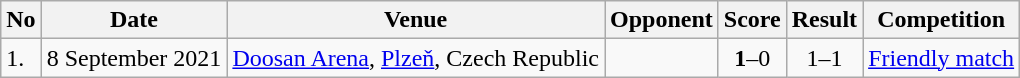<table class="wikitable" style="font-size:100%;">
<tr>
<th>No</th>
<th>Date</th>
<th>Venue</th>
<th>Opponent</th>
<th>Score</th>
<th>Result</th>
<th>Competition</th>
</tr>
<tr>
<td>1.</td>
<td>8 September 2021</td>
<td><a href='#'>Doosan Arena</a>, <a href='#'>Plzeň</a>, Czech Republic</td>
<td></td>
<td align=center><strong>1</strong>–0</td>
<td align=center>1–1</td>
<td><a href='#'> Friendly match</a></td>
</tr>
</table>
